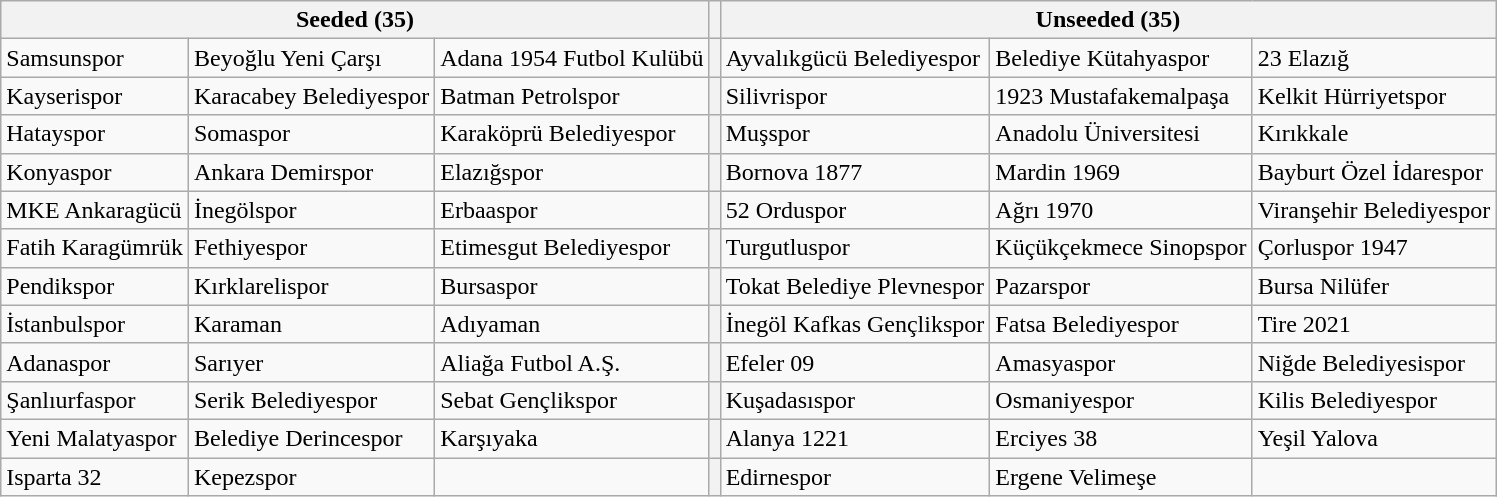<table class="wikitable">
<tr>
<th colspan="3">Seeded (35)</th>
<th></th>
<th colspan="3">Unseeded (35)</th>
</tr>
<tr>
<td>Samsunspor</td>
<td>Beyoğlu Yeni Çarşı</td>
<td>Adana 1954 Futbol Kulübü</td>
<th></th>
<td>Ayvalıkgücü Belediyespor</td>
<td>Belediye Kütahyaspor</td>
<td>23 Elazığ</td>
</tr>
<tr>
<td>Kayserispor</td>
<td>Karacabey Belediyespor</td>
<td>Batman Petrolspor</td>
<th></th>
<td>Silivrispor</td>
<td>1923 Mustafakemalpaşa</td>
<td>Kelkit Hürriyetspor</td>
</tr>
<tr>
<td>Hatayspor</td>
<td>Somaspor</td>
<td>Karaköprü Belediyespor</td>
<th></th>
<td>Muşspor</td>
<td>Anadolu Üniversitesi</td>
<td>Kırıkkale</td>
</tr>
<tr>
<td>Konyaspor</td>
<td>Ankara Demirspor</td>
<td>Elazığspor</td>
<th></th>
<td>Bornova 1877</td>
<td>Mardin 1969</td>
<td>Bayburt Özel İdarespor</td>
</tr>
<tr>
<td>MKE Ankaragücü</td>
<td>İnegölspor</td>
<td>Erbaaspor</td>
<th></th>
<td>52 Orduspor</td>
<td>Ağrı 1970</td>
<td>Viranşehir Belediyespor</td>
</tr>
<tr>
<td>Fatih Karagümrük</td>
<td>Fethiyespor</td>
<td>Etimesgut Belediyespor</td>
<th></th>
<td>Turgutluspor</td>
<td>Küçükçekmece Sinopspor</td>
<td>Çorluspor 1947</td>
</tr>
<tr>
<td>Pendikspor</td>
<td>Kırklarelispor</td>
<td>Bursaspor</td>
<th></th>
<td>Tokat Belediye Plevnespor</td>
<td>Pazarspor</td>
<td>Bursa Nilüfer</td>
</tr>
<tr>
<td>İstanbulspor</td>
<td>Karaman</td>
<td>Adıyaman</td>
<th></th>
<td>İnegöl Kafkas Gençlikspor</td>
<td>Fatsa Belediyespor</td>
<td>Tire 2021</td>
</tr>
<tr>
<td>Adanaspor</td>
<td>Sarıyer</td>
<td>Aliağa Futbol A.Ş.</td>
<th></th>
<td>Efeler 09</td>
<td>Amasyaspor</td>
<td>Niğde Belediyesispor</td>
</tr>
<tr>
<td>Şanlıurfaspor</td>
<td>Serik Belediyespor</td>
<td>Sebat Gençlikspor</td>
<th></th>
<td>Kuşadasıspor</td>
<td>Osmaniyespor</td>
<td>Kilis Belediyespor</td>
</tr>
<tr>
<td>Yeni Malatyaspor</td>
<td>Belediye Derincespor</td>
<td>Karşıyaka</td>
<th></th>
<td>Alanya 1221</td>
<td>Erciyes 38</td>
<td>Yeşil Yalova</td>
</tr>
<tr>
<td>Isparta 32</td>
<td>Kepezspor</td>
<td></td>
<th></th>
<td>Edirnespor</td>
<td>Ergene Velimeşe</td>
<td></td>
</tr>
</table>
